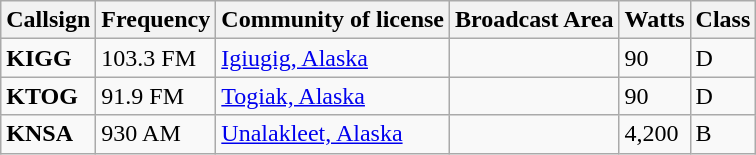<table class="wikitable">
<tr>
<th>Callsign</th>
<th>Frequency</th>
<th>Community of license</th>
<th>Broadcast Area</th>
<th>Watts</th>
<th>Class</th>
</tr>
<tr>
<td><strong>KIGG</strong></td>
<td>103.3 FM</td>
<td><a href='#'>Igiugig, Alaska</a></td>
<td></td>
<td>90</td>
<td>D</td>
</tr>
<tr>
<td><strong>KTOG</strong></td>
<td>91.9 FM</td>
<td><a href='#'>Togiak, Alaska</a></td>
<td></td>
<td>90</td>
<td>D</td>
</tr>
<tr>
<td><strong>KNSA</strong></td>
<td>930 AM<br></td>
<td><a href='#'>Unalakleet, Alaska</a></td>
<td><br></td>
<td>4,200</td>
<td>B</td>
</tr>
</table>
